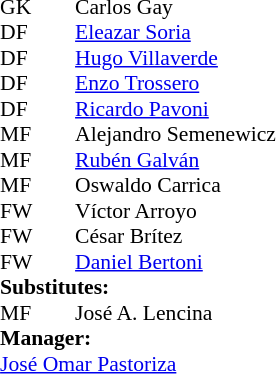<table cellspacing="0" cellpadding="0" style="font-size:90%; margin:0.2em auto;">
<tr>
<th width="25"></th>
<th width="25"></th>
</tr>
<tr>
<td>GK</td>
<td></td>
<td> Carlos Gay</td>
</tr>
<tr>
<td>DF</td>
<td></td>
<td> <a href='#'>Eleazar Soria</a></td>
</tr>
<tr>
<td>DF</td>
<td></td>
<td> <a href='#'>Hugo Villaverde</a></td>
</tr>
<tr>
<td>DF</td>
<td></td>
<td> <a href='#'>Enzo Trossero</a></td>
</tr>
<tr>
<td>DF</td>
<td></td>
<td> <a href='#'>Ricardo Pavoni</a></td>
</tr>
<tr>
<td>MF</td>
<td></td>
<td> Alejandro Semenewicz</td>
</tr>
<tr>
<td>MF</td>
<td></td>
<td> <a href='#'>Rubén Galván</a></td>
<td></td>
<td></td>
</tr>
<tr>
<td>MF</td>
<td></td>
<td> Oswaldo Carrica</td>
</tr>
<tr>
<td>FW</td>
<td></td>
<td> Víctor Arroyo</td>
</tr>
<tr>
<td>FW</td>
<td></td>
<td> César Brítez</td>
</tr>
<tr>
<td>FW</td>
<td></td>
<td> <a href='#'>Daniel Bertoni</a></td>
</tr>
<tr>
<td colspan=3><strong>Substitutes:</strong></td>
</tr>
<tr>
<td>MF</td>
<td></td>
<td> José A. Lencina</td>
<td></td>
<td></td>
</tr>
<tr>
<td colspan=3><strong>Manager:</strong></td>
</tr>
<tr>
<td colspan=5> <a href='#'>José Omar Pastoriza</a></td>
</tr>
</table>
